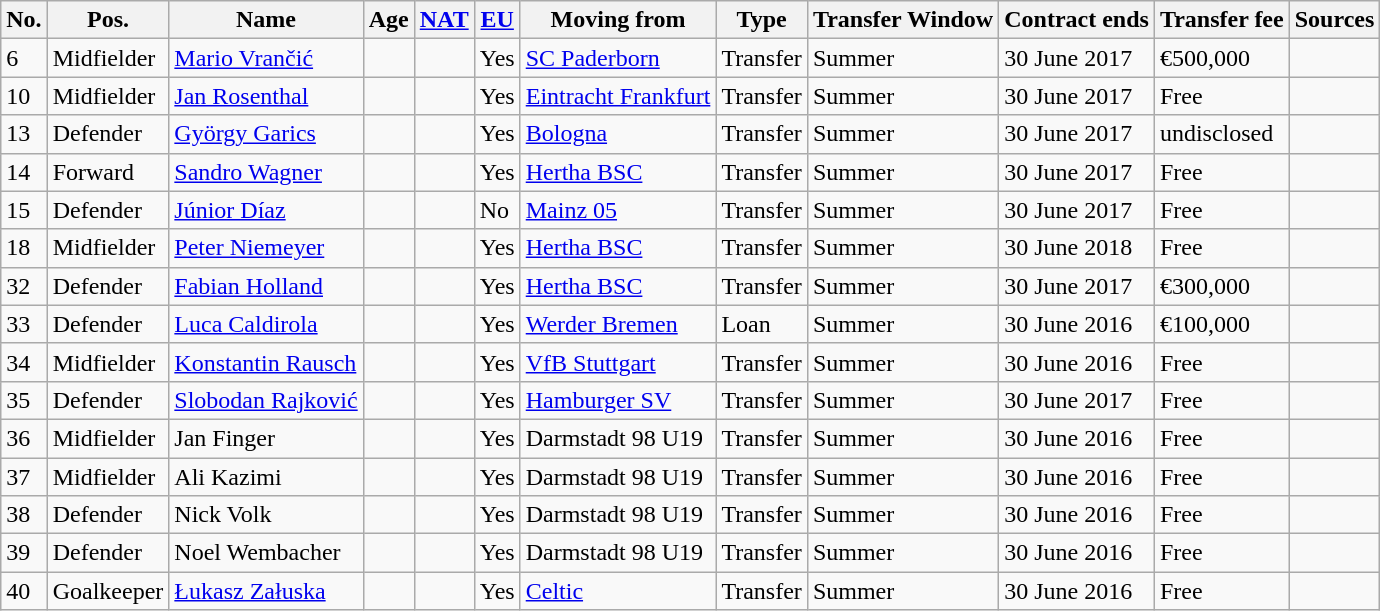<table class="wikitable">
<tr>
<th>No.</th>
<th>Pos.</th>
<th>Name</th>
<th>Age</th>
<th><a href='#'>NAT</a></th>
<th><a href='#'>EU</a></th>
<th>Moving from</th>
<th>Type</th>
<th>Transfer Window</th>
<th>Contract ends</th>
<th>Transfer fee</th>
<th>Sources</th>
</tr>
<tr>
<td>6</td>
<td>Midfielder</td>
<td><a href='#'>Mario Vrančić</a></td>
<td></td>
<td></td>
<td>Yes</td>
<td><a href='#'>SC Paderborn</a></td>
<td>Transfer</td>
<td>Summer</td>
<td>30 June 2017</td>
<td>€500,000</td>
<td></td>
</tr>
<tr>
<td>10</td>
<td>Midfielder</td>
<td><a href='#'>Jan Rosenthal</a></td>
<td></td>
<td></td>
<td>Yes</td>
<td><a href='#'>Eintracht Frankfurt</a></td>
<td>Transfer</td>
<td>Summer</td>
<td>30 June 2017</td>
<td>Free</td>
<td></td>
</tr>
<tr>
<td>13</td>
<td>Defender</td>
<td><a href='#'>György Garics</a></td>
<td></td>
<td></td>
<td>Yes</td>
<td><a href='#'>Bologna</a></td>
<td>Transfer</td>
<td>Summer</td>
<td>30 June 2017</td>
<td>undisclosed</td>
<td></td>
</tr>
<tr>
<td>14</td>
<td>Forward</td>
<td><a href='#'>Sandro Wagner</a></td>
<td></td>
<td></td>
<td>Yes</td>
<td><a href='#'>Hertha BSC</a></td>
<td>Transfer</td>
<td>Summer</td>
<td>30 June 2017</td>
<td>Free</td>
<td></td>
</tr>
<tr>
<td>15</td>
<td>Defender</td>
<td><a href='#'>Júnior Díaz</a></td>
<td></td>
<td></td>
<td>No</td>
<td><a href='#'>Mainz 05</a></td>
<td>Transfer</td>
<td>Summer</td>
<td>30 June 2017</td>
<td>Free</td>
<td></td>
</tr>
<tr>
<td>18</td>
<td>Midfielder</td>
<td><a href='#'>Peter Niemeyer</a></td>
<td></td>
<td></td>
<td>Yes</td>
<td><a href='#'>Hertha BSC</a></td>
<td>Transfer</td>
<td>Summer</td>
<td>30 June 2018</td>
<td>Free</td>
<td></td>
</tr>
<tr>
<td>32</td>
<td>Defender</td>
<td><a href='#'>Fabian Holland</a></td>
<td></td>
<td></td>
<td>Yes</td>
<td><a href='#'>Hertha BSC</a></td>
<td>Transfer</td>
<td>Summer</td>
<td>30 June 2017</td>
<td>€300,000</td>
<td></td>
</tr>
<tr>
<td>33</td>
<td>Defender</td>
<td><a href='#'>Luca Caldirola</a></td>
<td></td>
<td></td>
<td>Yes</td>
<td><a href='#'>Werder Bremen</a></td>
<td>Loan</td>
<td>Summer</td>
<td>30 June 2016</td>
<td>€100,000</td>
<td></td>
</tr>
<tr>
<td>34</td>
<td>Midfielder</td>
<td><a href='#'>Konstantin Rausch</a></td>
<td></td>
<td></td>
<td>Yes</td>
<td><a href='#'>VfB Stuttgart</a></td>
<td>Transfer</td>
<td>Summer</td>
<td>30 June 2016</td>
<td>Free</td>
<td></td>
</tr>
<tr>
<td>35</td>
<td>Defender</td>
<td><a href='#'>Slobodan Rajković</a></td>
<td></td>
<td></td>
<td>Yes</td>
<td><a href='#'>Hamburger SV</a></td>
<td>Transfer</td>
<td>Summer</td>
<td>30 June 2017</td>
<td>Free</td>
<td></td>
</tr>
<tr>
<td>36</td>
<td>Midfielder</td>
<td>Jan Finger</td>
<td></td>
<td></td>
<td>Yes</td>
<td>Darmstadt 98 U19</td>
<td>Transfer</td>
<td>Summer</td>
<td>30 June 2016</td>
<td>Free</td>
<td></td>
</tr>
<tr>
<td>37</td>
<td>Midfielder</td>
<td>Ali Kazimi</td>
<td></td>
<td></td>
<td>Yes</td>
<td>Darmstadt 98 U19</td>
<td>Transfer</td>
<td>Summer</td>
<td>30 June 2016</td>
<td>Free</td>
<td></td>
</tr>
<tr>
<td>38</td>
<td>Defender</td>
<td>Nick Volk</td>
<td></td>
<td></td>
<td>Yes</td>
<td>Darmstadt 98 U19</td>
<td>Transfer</td>
<td>Summer</td>
<td>30 June 2016</td>
<td>Free</td>
<td></td>
</tr>
<tr>
<td>39</td>
<td>Defender</td>
<td>Noel Wembacher</td>
<td></td>
<td></td>
<td>Yes</td>
<td>Darmstadt 98 U19</td>
<td>Transfer</td>
<td>Summer</td>
<td>30 June 2016</td>
<td>Free</td>
<td></td>
</tr>
<tr>
<td>40</td>
<td>Goalkeeper</td>
<td><a href='#'>Łukasz Załuska</a></td>
<td></td>
<td></td>
<td>Yes</td>
<td><a href='#'>Celtic</a></td>
<td>Transfer</td>
<td>Summer</td>
<td>30 June 2016</td>
<td>Free</td>
<td></td>
</tr>
</table>
